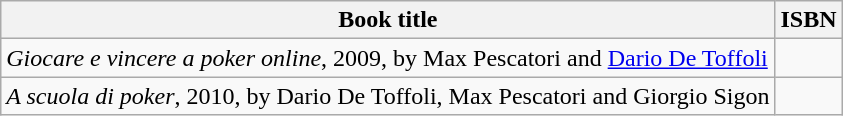<table class="wikitable">
<tr>
<th>Book title</th>
<th>ISBN</th>
</tr>
<tr>
<td><em>Giocare e vincere a poker online</em>, 2009, by Max Pescatori and <a href='#'>Dario De Toffoli</a></td>
<td></td>
</tr>
<tr>
<td><em>A scuola di poker</em>, 2010, by Dario De Toffoli, Max Pescatori and Giorgio Sigon</td>
<td></td>
</tr>
</table>
